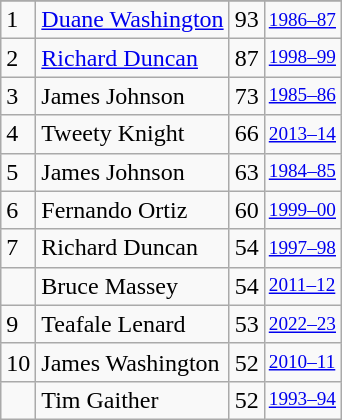<table class="wikitable">
<tr>
</tr>
<tr>
<td>1</td>
<td><a href='#'>Duane Washington</a></td>
<td>93</td>
<td style="font-size:80%;"><a href='#'>1986–87</a></td>
</tr>
<tr>
<td>2</td>
<td><a href='#'>Richard Duncan</a></td>
<td>87</td>
<td style="font-size:80%;"><a href='#'>1998–99</a></td>
</tr>
<tr>
<td>3</td>
<td>James Johnson</td>
<td>73</td>
<td style="font-size:80%;"><a href='#'>1985–86</a></td>
</tr>
<tr>
<td>4</td>
<td>Tweety Knight</td>
<td>66</td>
<td style="font-size:80%;"><a href='#'>2013–14</a></td>
</tr>
<tr>
<td>5</td>
<td>James Johnson</td>
<td>63</td>
<td style="font-size:80%;"><a href='#'>1984–85</a></td>
</tr>
<tr>
<td>6</td>
<td>Fernando Ortiz</td>
<td>60</td>
<td style="font-size:80%;"><a href='#'>1999–00</a></td>
</tr>
<tr>
<td>7</td>
<td>Richard Duncan</td>
<td>54</td>
<td style="font-size:80%;"><a href='#'>1997–98</a></td>
</tr>
<tr>
<td></td>
<td>Bruce Massey</td>
<td>54</td>
<td style="font-size:80%;"><a href='#'>2011–12</a></td>
</tr>
<tr>
<td>9</td>
<td>Teafale Lenard</td>
<td>53</td>
<td style="font-size:80%;"><a href='#'>2022–23</a></td>
</tr>
<tr>
<td>10</td>
<td>James Washington</td>
<td>52</td>
<td style="font-size:80%;"><a href='#'>2010–11</a></td>
</tr>
<tr>
<td></td>
<td>Tim Gaither</td>
<td>52</td>
<td style="font-size:80%;"><a href='#'>1993–94</a></td>
</tr>
</table>
